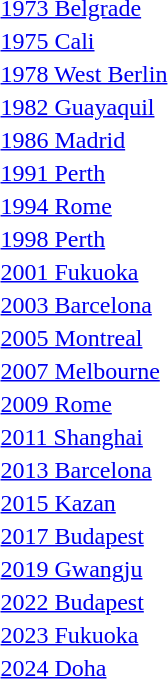<table>
<tr>
<td><a href='#'>1973 Belgrade</a></td>
<td></td>
<td></td>
<td></td>
</tr>
<tr>
<td><a href='#'>1975 Cali</a></td>
<td></td>
<td></td>
<td></td>
</tr>
<tr>
<td><a href='#'>1978 West Berlin</a></td>
<td></td>
<td></td>
<td></td>
</tr>
<tr>
<td><a href='#'>1982 Guayaquil</a></td>
<td></td>
<td></td>
<td></td>
</tr>
<tr>
<td><a href='#'>1986 Madrid</a></td>
<td></td>
<td></td>
<td></td>
</tr>
<tr>
<td><a href='#'>1991 Perth</a></td>
<td></td>
<td></td>
<td></td>
</tr>
<tr>
<td><a href='#'>1994 Rome</a></td>
<td></td>
<td></td>
<td></td>
</tr>
<tr>
<td><a href='#'>1998 Perth</a></td>
<td></td>
<td></td>
<td></td>
</tr>
<tr>
<td><a href='#'>2001 Fukuoka</a></td>
<td></td>
<td></td>
<td></td>
</tr>
<tr>
<td><a href='#'>2003 Barcelona</a></td>
<td></td>
<td></td>
<td></td>
</tr>
<tr>
<td><a href='#'>2005 Montreal</a></td>
<td></td>
<td></td>
<td></td>
</tr>
<tr>
<td><a href='#'>2007 Melbourne</a></td>
<td></td>
<td></td>
<td></td>
</tr>
<tr>
<td><a href='#'>2009 Rome</a></td>
<td></td>
<td></td>
<td></td>
</tr>
<tr>
<td><a href='#'>2011 Shanghai</a></td>
<td></td>
<td></td>
<td></td>
</tr>
<tr>
<td><a href='#'>2013 Barcelona</a></td>
<td></td>
<td></td>
<td></td>
</tr>
<tr>
<td><a href='#'>2015 Kazan</a></td>
<td></td>
<td></td>
<td></td>
</tr>
<tr>
<td><a href='#'>2017 Budapest</a></td>
<td></td>
<td></td>
<td></td>
</tr>
<tr>
<td><a href='#'>2019 Gwangju</a></td>
<td></td>
<td></td>
<td></td>
</tr>
<tr>
<td><a href='#'>2022 Budapest</a></td>
<td></td>
<td></td>
<td></td>
</tr>
<tr>
<td><a href='#'>2023 Fukuoka</a></td>
<td></td>
<td></td>
<td></td>
</tr>
<tr>
<td><a href='#'>2024 Doha</a></td>
<td></td>
<td></td>
<td></td>
</tr>
</table>
